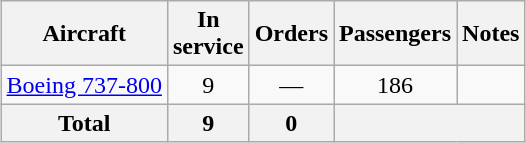<table class="wikitable" style="margin:0.5em auto; text-align:center">
<tr>
<th>Aircraft</th>
<th>In <br> service</th>
<th>Orders</th>
<th>Passengers</th>
<th>Notes</th>
</tr>
<tr>
<td><a href='#'>Boeing 737-800</a></td>
<td>9</td>
<td>—</td>
<td>186</td>
<td></td>
</tr>
<tr>
<th>Total</th>
<th>9</th>
<th>0</th>
<th colspan="2"></th>
</tr>
</table>
